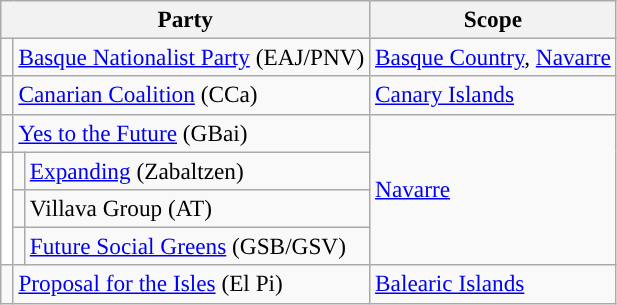<table class="wikitable" style="text-align:left; font-size:97%;">
<tr>
<th colspan="3">Party</th>
<th>Scope</th>
</tr>
<tr>
<td width="1"></td>
<td colspan="2"><a href='#'>Basque Nationalist Party</a> (EAJ/PNV)</td>
<td><a href='#'>Basque Country</a>, <a href='#'>Navarre</a></td>
</tr>
<tr>
<td width="1"></td>
<td colspan="2"><a href='#'>Canarian Coalition</a> (CCa)</td>
<td><a href='#'>Canary Islands</a></td>
</tr>
<tr>
<td></td>
<td colspan="2"><a href='#'>Yes to the Future</a> (GBai)</td>
<td rowspan="4"><a href='#'>Navarre</a></td>
</tr>
<tr>
<td rowspan="3" bgcolor="white"></td>
<td></td>
<td><a href='#'>Expanding</a> (Zabaltzen)</td>
</tr>
<tr>
<td></td>
<td>Villava Group (AT)</td>
</tr>
<tr>
<td></td>
<td><a href='#'>Future Social Greens</a> (GSB/GSV)</td>
</tr>
<tr>
<td></td>
<td colspan="2"><a href='#'>Proposal for the Isles</a> (El Pi)</td>
<td><a href='#'>Balearic Islands</a></td>
</tr>
</table>
